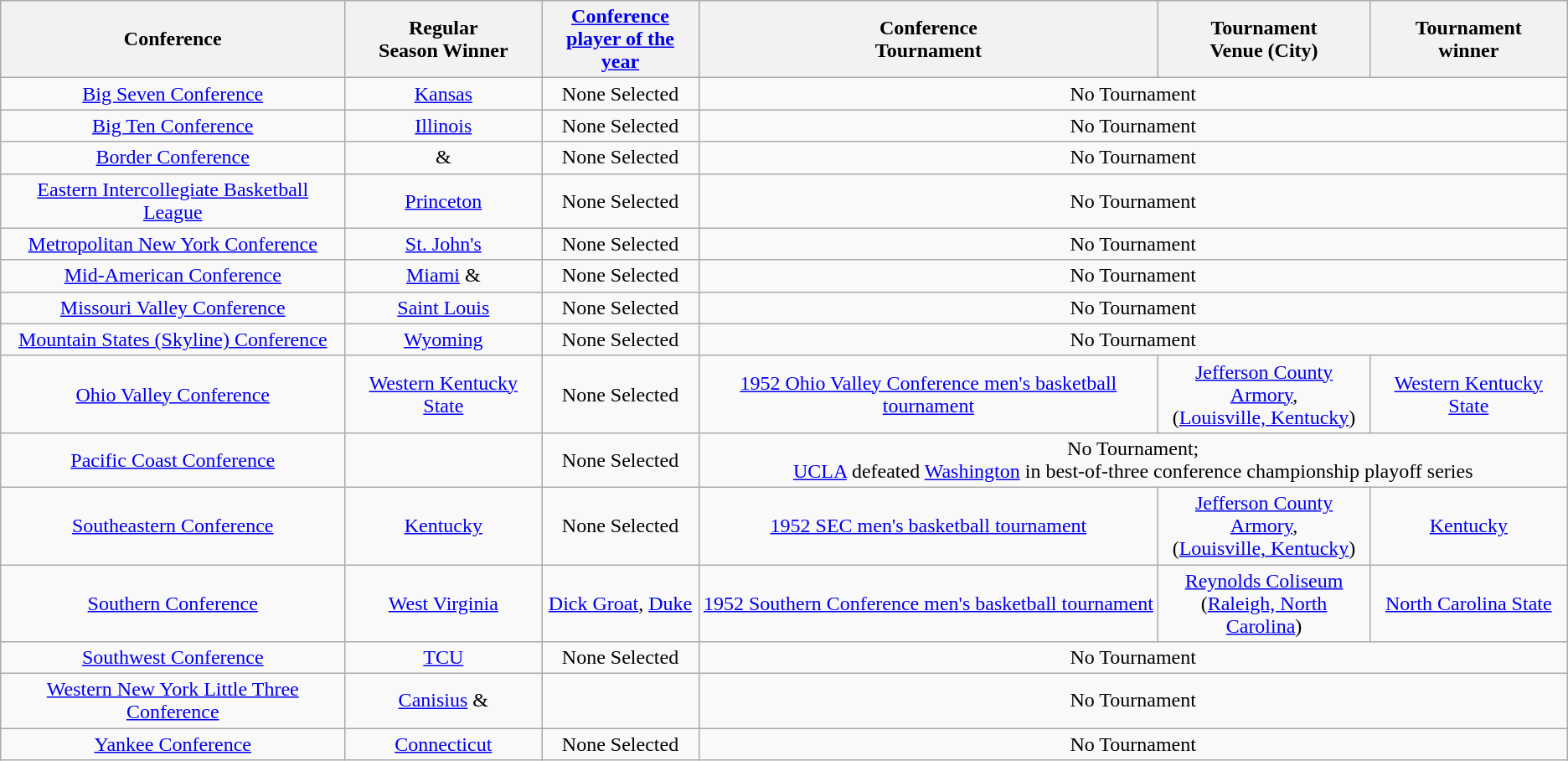<table class="wikitable" style="text-align:center;">
<tr>
<th>Conference</th>
<th>Regular <br> Season Winner</th>
<th><a href='#'>Conference <br> player of the year</a></th>
<th>Conference <br> Tournament</th>
<th>Tournament <br> Venue (City)</th>
<th>Tournament <br> winner</th>
</tr>
<tr>
<td><a href='#'>Big Seven Conference</a></td>
<td><a href='#'>Kansas</a></td>
<td>None Selected</td>
<td colspan=3>No Tournament</td>
</tr>
<tr>
<td><a href='#'>Big Ten Conference</a></td>
<td><a href='#'>Illinois</a></td>
<td>None Selected</td>
<td colspan=3>No Tournament</td>
</tr>
<tr>
<td><a href='#'>Border Conference</a></td>
<td> & </td>
<td>None Selected</td>
<td colspan=3>No Tournament</td>
</tr>
<tr>
<td><a href='#'>Eastern Intercollegiate Basketball League</a></td>
<td><a href='#'>Princeton</a></td>
<td>None Selected</td>
<td colspan=3>No Tournament</td>
</tr>
<tr>
<td><a href='#'>Metropolitan New York Conference</a></td>
<td><a href='#'>St. John's</a></td>
<td>None Selected</td>
<td colspan=3>No Tournament</td>
</tr>
<tr>
<td><a href='#'>Mid-American Conference</a></td>
<td><a href='#'>Miami</a> & </td>
<td>None Selected</td>
<td colspan=3>No Tournament</td>
</tr>
<tr>
<td><a href='#'>Missouri Valley Conference</a></td>
<td><a href='#'>Saint Louis</a></td>
<td>None Selected</td>
<td colspan=3>No Tournament</td>
</tr>
<tr>
<td><a href='#'>Mountain States (Skyline) Conference</a></td>
<td><a href='#'>Wyoming</a></td>
<td>None Selected</td>
<td colspan=3>No Tournament</td>
</tr>
<tr>
<td><a href='#'>Ohio Valley Conference</a></td>
<td><a href='#'>Western Kentucky State</a></td>
<td>None Selected</td>
<td><a href='#'>1952 Ohio Valley Conference men's basketball tournament</a></td>
<td><a href='#'>Jefferson County Armory</a>,<br>(<a href='#'>Louisville, Kentucky</a>)</td>
<td><a href='#'>Western Kentucky State</a></td>
</tr>
<tr>
<td><a href='#'>Pacific Coast Conference</a></td>
<td><br></td>
<td>None Selected</td>
<td colspan=3>No Tournament;<br><a href='#'>UCLA</a> defeated <a href='#'>Washington</a> in best-of-three conference championship playoff series</td>
</tr>
<tr>
<td><a href='#'>Southeastern Conference</a></td>
<td><a href='#'>Kentucky</a></td>
<td>None Selected</td>
<td><a href='#'>1952 SEC men's basketball tournament</a></td>
<td><a href='#'>Jefferson County Armory</a>,<br>(<a href='#'>Louisville, Kentucky</a>)</td>
<td><a href='#'>Kentucky</a></td>
</tr>
<tr>
<td><a href='#'>Southern Conference</a></td>
<td><a href='#'>West Virginia</a></td>
<td><a href='#'>Dick Groat</a>, <a href='#'>Duke</a></td>
<td><a href='#'>1952 Southern Conference men's basketball tournament</a></td>
<td><a href='#'>Reynolds Coliseum</a><br>(<a href='#'>Raleigh, North Carolina</a>)</td>
<td><a href='#'>North Carolina State</a></td>
</tr>
<tr>
<td><a href='#'>Southwest Conference</a></td>
<td><a href='#'>TCU</a></td>
<td>None Selected</td>
<td colspan=3>No Tournament</td>
</tr>
<tr>
<td><a href='#'>Western New York Little Three Conference</a></td>
<td><a href='#'>Canisius</a> & </td>
<td></td>
<td colspan=3>No Tournament</td>
</tr>
<tr>
<td><a href='#'>Yankee Conference</a></td>
<td><a href='#'>Connecticut</a></td>
<td>None Selected</td>
<td colspan=3>No Tournament</td>
</tr>
</table>
